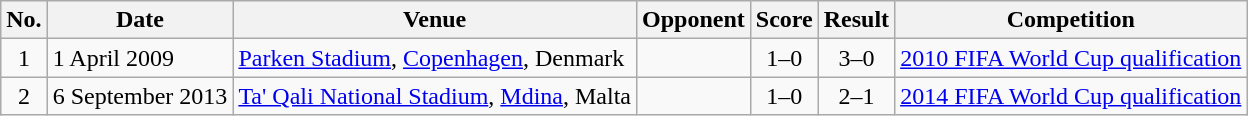<table class="wikitable sortable">
<tr>
<th scope="col">No.</th>
<th scope="col">Date</th>
<th scope="col">Venue</th>
<th scope="col">Opponent</th>
<th scope="col">Score</th>
<th scope="col">Result</th>
<th scope="col">Competition</th>
</tr>
<tr>
<td align="center">1</td>
<td>1 April 2009</td>
<td><a href='#'>Parken Stadium</a>, <a href='#'>Copenhagen</a>, Denmark</td>
<td></td>
<td align="center">1–0</td>
<td align="center">3–0</td>
<td><a href='#'>2010 FIFA World Cup qualification</a></td>
</tr>
<tr>
<td align="center">2</td>
<td>6 September 2013</td>
<td><a href='#'>Ta' Qali National Stadium</a>, <a href='#'>Mdina</a>, Malta</td>
<td></td>
<td align="center">1–0</td>
<td align="center">2–1</td>
<td><a href='#'>2014 FIFA World Cup qualification</a></td>
</tr>
</table>
